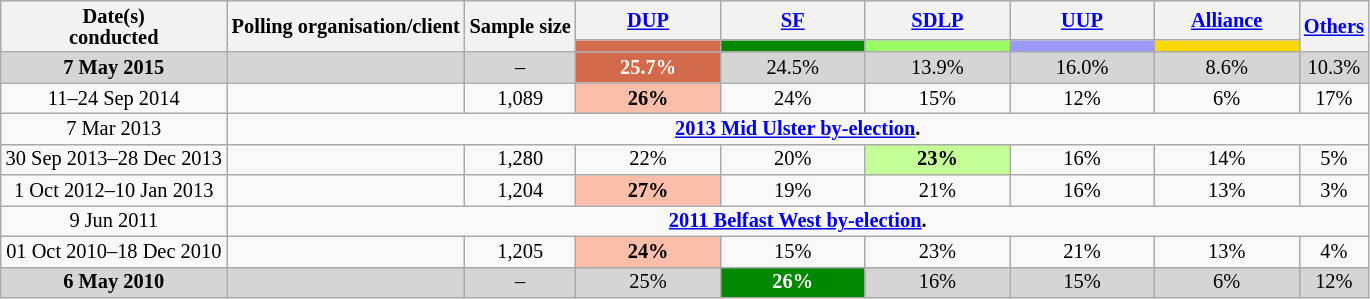<table class="wikitable sortable" style="text-align:center;font-size:85%;line-height:14px">
<tr>
<th rowspan="2">Date(s)<br>conducted</th>
<th rowspan="2">Polling organisation/client</th>
<th rowspan="2">Sample size</th>
<th><a href='#'>DUP</a></th>
<th><a href='#'>SF</a></th>
<th><a href='#'>SDLP</a></th>
<th><a href='#'>UUP</a></th>
<th><a href='#'>Alliance</a></th>
<th rowspan="2"><a href='#'><span>Others</span></a></th>
</tr>
<tr>
<th class="unsortable" style="background:#D46A4C; width:90px;"></th>
<th class="unsortable" style="background:#008800; width:90px;"></th>
<th class="unsortable" style="background:#99FF66; width:90px;"></th>
<th class="unsortable" style="background:#9999FF; width:90px;"></th>
<th class="unsortable" style="background:#FFD700; width:90px;"></th>
</tr>
<tr>
<td style="background:#D5D5D5"><strong>7 May 2015</strong></td>
<td style="background:#D5D5D5"></td>
<td style="background:#D5D5D5">–</td>
<td style="background:#D46A4C; color:white;"><strong>25.7%</strong></td>
<td style="background:#D5D5D5">24.5%</td>
<td style="background:#D5D5D5">13.9%</td>
<td style="background:#D5D5D5">16.0%</td>
<td style="background:#D5D5D5">8.6%</td>
<td style="background:#D5D5D5">10.3%</td>
</tr>
<tr>
<td>11–24 Sep 2014</td>
<td></td>
<td>1,089</td>
<td style="background:#FABEAA"><strong>26%</strong></td>
<td>24%</td>
<td>15%</td>
<td>12%</td>
<td>6%</td>
<td>17%</td>
</tr>
<tr>
<td>7 Mar 2013</td>
<td colspan="8"><strong><a href='#'>2013 Mid Ulster by-election</a>.</strong></td>
</tr>
<tr>
<td>30 Sep 2013–28 Dec 2013</td>
<td></td>
<td>1,280</td>
<td>22%</td>
<td>20%</td>
<td style="background:#C4FF98"><strong>23%</strong></td>
<td>16%</td>
<td>14%</td>
<td>5%</td>
</tr>
<tr>
<td>1 Oct 2012–10 Jan 2013</td>
<td></td>
<td>1,204</td>
<td style="background:#FABEAA"><strong>27%</strong></td>
<td>19%</td>
<td>21%</td>
<td>16%</td>
<td>13%</td>
<td>3%</td>
</tr>
<tr>
<td>9 Jun 2011</td>
<td colspan="8"><strong><a href='#'>2011 Belfast West by-election</a>.</strong></td>
</tr>
<tr>
<td>01 Oct 2010–18 Dec 2010</td>
<td></td>
<td>1,205</td>
<td style="background:#FABEAA"><strong>24%</strong></td>
<td>15%</td>
<td>23%</td>
<td>21%</td>
<td>13%</td>
<td>4%</td>
</tr>
<tr>
<td style="background:#D5D5D5"><strong>6 May 2010</strong></td>
<td style="background:#D5D5D5"></td>
<td style="background:#D5D5D5">–</td>
<td style="background:#D5D5D5">25%</td>
<td style="background:#008800; color:white;"><strong>26%</strong></td>
<td style="background:#D5D5D5">16%</td>
<td style="background:#D5D5D5">15%</td>
<td style="background:#D5D5D5">6%</td>
<td style="background:#D5D5D5">12%</td>
</tr>
</table>
